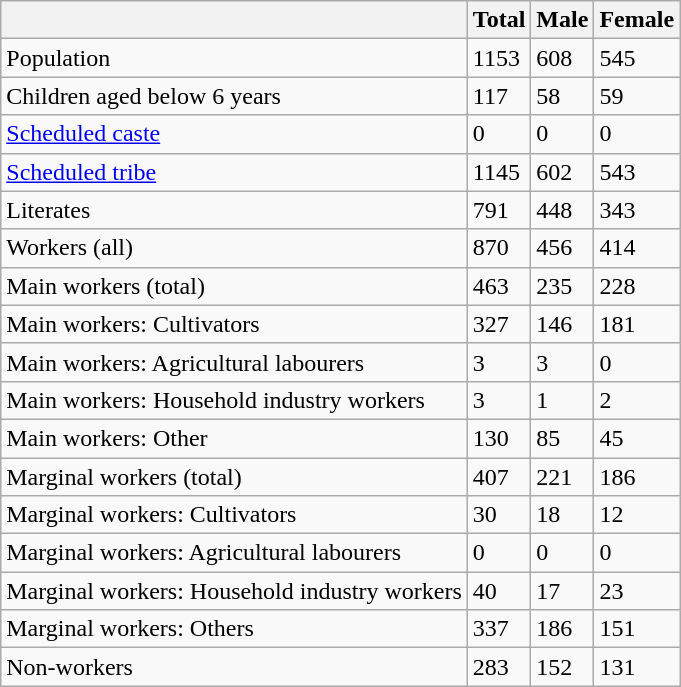<table class="wikitable sortable">
<tr>
<th></th>
<th>Total</th>
<th>Male</th>
<th>Female</th>
</tr>
<tr>
<td>Population</td>
<td>1153</td>
<td>608</td>
<td>545</td>
</tr>
<tr>
<td>Children aged below 6 years</td>
<td>117</td>
<td>58</td>
<td>59</td>
</tr>
<tr>
<td><a href='#'>Scheduled caste</a></td>
<td>0</td>
<td>0</td>
<td>0</td>
</tr>
<tr>
<td><a href='#'>Scheduled tribe</a></td>
<td>1145</td>
<td>602</td>
<td>543</td>
</tr>
<tr>
<td>Literates</td>
<td>791</td>
<td>448</td>
<td>343</td>
</tr>
<tr>
<td>Workers (all)</td>
<td>870</td>
<td>456</td>
<td>414</td>
</tr>
<tr>
<td>Main workers (total)</td>
<td>463</td>
<td>235</td>
<td>228</td>
</tr>
<tr>
<td>Main workers: Cultivators</td>
<td>327</td>
<td>146</td>
<td>181</td>
</tr>
<tr>
<td>Main workers: Agricultural labourers</td>
<td>3</td>
<td>3</td>
<td>0</td>
</tr>
<tr>
<td>Main workers: Household industry workers</td>
<td>3</td>
<td>1</td>
<td>2</td>
</tr>
<tr>
<td>Main workers: Other</td>
<td>130</td>
<td>85</td>
<td>45</td>
</tr>
<tr>
<td>Marginal workers (total)</td>
<td>407</td>
<td>221</td>
<td>186</td>
</tr>
<tr>
<td>Marginal workers: Cultivators</td>
<td>30</td>
<td>18</td>
<td>12</td>
</tr>
<tr>
<td>Marginal workers: Agricultural labourers</td>
<td>0</td>
<td>0</td>
<td>0</td>
</tr>
<tr>
<td>Marginal workers: Household industry workers</td>
<td>40</td>
<td>17</td>
<td>23</td>
</tr>
<tr>
<td>Marginal workers: Others</td>
<td>337</td>
<td>186</td>
<td>151</td>
</tr>
<tr>
<td>Non-workers</td>
<td>283</td>
<td>152</td>
<td>131</td>
</tr>
</table>
